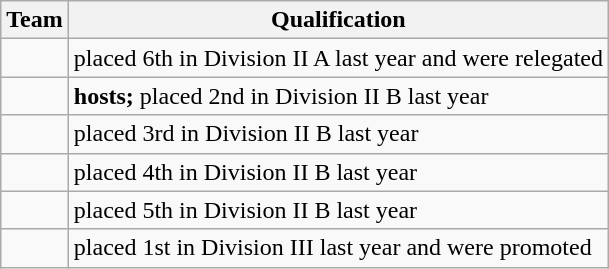<table class="wikitable">
<tr>
<th>Team</th>
<th>Qualification</th>
</tr>
<tr>
<td></td>
<td>placed 6th in Division II A last year and were relegated</td>
</tr>
<tr>
<td></td>
<td><strong>hosts;</strong> placed 2nd in Division II B last year</td>
</tr>
<tr>
<td></td>
<td>placed 3rd in Division II B last year</td>
</tr>
<tr>
<td></td>
<td>placed 4th in Division II B last year</td>
</tr>
<tr>
<td></td>
<td>placed 5th in Division II B last year</td>
</tr>
<tr>
<td></td>
<td>placed 1st in Division III last year and were promoted</td>
</tr>
</table>
